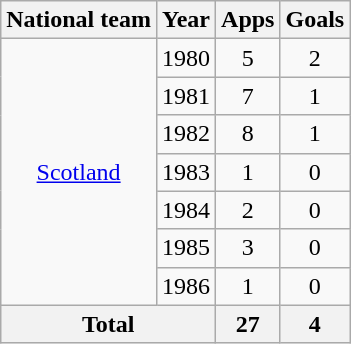<table class="wikitable" style="text-align:center">
<tr>
<th>National team</th>
<th>Year</th>
<th>Apps</th>
<th>Goals</th>
</tr>
<tr>
<td rowspan="7"><a href='#'>Scotland</a></td>
<td>1980</td>
<td>5</td>
<td>2</td>
</tr>
<tr>
<td>1981</td>
<td>7</td>
<td>1</td>
</tr>
<tr>
<td>1982</td>
<td>8</td>
<td>1</td>
</tr>
<tr>
<td>1983</td>
<td>1</td>
<td>0</td>
</tr>
<tr>
<td>1984</td>
<td>2</td>
<td>0</td>
</tr>
<tr>
<td>1985</td>
<td>3</td>
<td>0</td>
</tr>
<tr>
<td>1986</td>
<td>1</td>
<td>0</td>
</tr>
<tr>
<th colspan="2">Total</th>
<th>27</th>
<th>4</th>
</tr>
</table>
